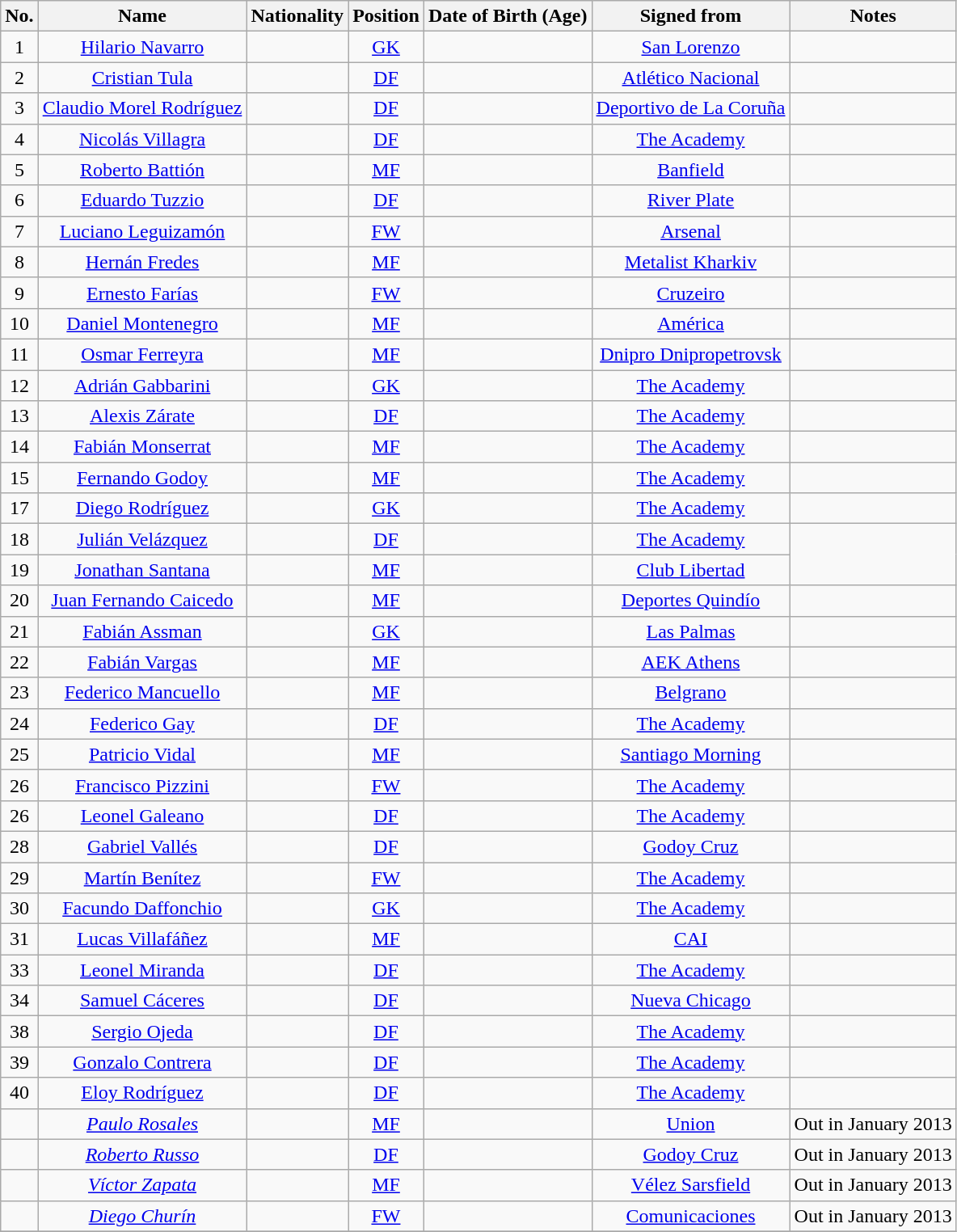<table class="wikitable" style="text-align: center">
<tr>
<th>No.</th>
<th>Name</th>
<th>Nationality</th>
<th>Position</th>
<th>Date of Birth (Age)</th>
<th>Signed from</th>
<th>Notes</th>
</tr>
<tr>
<td>1</td>
<td><a href='#'>Hilario Navarro</a></td>
<td align=center></td>
<td><a href='#'>GK</a></td>
<td></td>
<td> <a href='#'>San Lorenzo</a></td>
<td></td>
</tr>
<tr>
<td>2</td>
<td><a href='#'>Cristian Tula</a></td>
<td align=center></td>
<td><a href='#'>DF</a></td>
<td></td>
<td> <a href='#'>Atlético Nacional</a></td>
<td></td>
</tr>
<tr>
<td>3</td>
<td><a href='#'>Claudio Morel Rodríguez</a></td>
<td align=center></td>
<td><a href='#'>DF</a></td>
<td></td>
<td><a href='#'>Deportivo de La Coruña</a></td>
<td></td>
</tr>
<tr>
<td>4</td>
<td><a href='#'>Nicolás Villagra</a></td>
<td align=center></td>
<td><a href='#'>DF</a></td>
<td></td>
<td><a href='#'>The Academy</a></td>
<td></td>
</tr>
<tr>
<td>5</td>
<td><a href='#'>Roberto Battión</a></td>
<td align=center></td>
<td><a href='#'>MF</a></td>
<td></td>
<td> <a href='#'>Banfield</a></td>
<td></td>
</tr>
<tr>
<td>6</td>
<td><a href='#'>Eduardo Tuzzio</a></td>
<td align=center></td>
<td><a href='#'>DF</a></td>
<td></td>
<td> <a href='#'>River Plate</a></td>
<td></td>
</tr>
<tr>
<td>7</td>
<td><a href='#'>Luciano Leguizamón</a></td>
<td align=center></td>
<td><a href='#'>FW</a></td>
<td></td>
<td> <a href='#'>Arsenal</a></td>
<td></td>
</tr>
<tr>
<td>8</td>
<td><a href='#'>Hernán Fredes</a></td>
<td align=center></td>
<td><a href='#'>MF</a></td>
<td></td>
<td> <a href='#'>Metalist Kharkiv</a></td>
<td></td>
</tr>
<tr>
<td>9</td>
<td><a href='#'>Ernesto Farías</a></td>
<td align=center></td>
<td><a href='#'>FW</a></td>
<td></td>
<td> <a href='#'>Cruzeiro</a></td>
<td></td>
</tr>
<tr>
<td>10</td>
<td><a href='#'>Daniel Montenegro</a></td>
<td align=center></td>
<td><a href='#'>MF</a></td>
<td></td>
<td> <a href='#'>América</a></td>
<td></td>
</tr>
<tr>
<td>11</td>
<td><a href='#'>Osmar Ferreyra</a></td>
<td align=center></td>
<td><a href='#'>MF</a></td>
<td></td>
<td> <a href='#'>Dnipro Dnipropetrovsk</a></td>
<td></td>
</tr>
<tr>
<td>12</td>
<td><a href='#'>Adrián Gabbarini</a></td>
<td align=center></td>
<td><a href='#'>GK</a></td>
<td></td>
<td><a href='#'>The Academy</a></td>
<td></td>
</tr>
<tr>
<td>13</td>
<td><a href='#'>Alexis Zárate</a></td>
<td align=center></td>
<td><a href='#'>DF</a></td>
<td></td>
<td><a href='#'>The Academy</a></td>
<td></td>
</tr>
<tr>
<td>14</td>
<td><a href='#'>Fabián Monserrat</a></td>
<td align=center></td>
<td><a href='#'>MF</a></td>
<td></td>
<td><a href='#'>The Academy</a></td>
<td></td>
</tr>
<tr>
<td>15</td>
<td><a href='#'>Fernando Godoy</a></td>
<td align=center></td>
<td><a href='#'>MF</a></td>
<td></td>
<td><a href='#'>The Academy</a></td>
<td></td>
</tr>
<tr>
<td>17</td>
<td><a href='#'>Diego Rodríguez</a></td>
<td align=center></td>
<td><a href='#'>GK</a></td>
<td></td>
<td><a href='#'>The Academy</a></td>
<td></td>
</tr>
<tr>
<td>18</td>
<td><a href='#'>Julián Velázquez</a></td>
<td align=center></td>
<td><a href='#'>DF</a></td>
<td></td>
<td><a href='#'>The Academy</a></td>
</tr>
<tr>
<td>19</td>
<td><a href='#'>Jonathan Santana</a></td>
<td align=center></td>
<td><a href='#'>MF</a></td>
<td></td>
<td> <a href='#'>Club Libertad</a></td>
</tr>
<tr>
<td>20</td>
<td><a href='#'>Juan Fernando Caicedo</a></td>
<td align=center></td>
<td><a href='#'>MF</a></td>
<td></td>
<td> <a href='#'>Deportes Quindío</a></td>
<td></td>
</tr>
<tr>
<td>21</td>
<td><a href='#'>Fabián Assman</a></td>
<td align=center></td>
<td><a href='#'>GK</a></td>
<td></td>
<td> <a href='#'>Las Palmas</a></td>
<td></td>
</tr>
<tr>
<td>22</td>
<td><a href='#'>Fabián Vargas</a></td>
<td align=center></td>
<td><a href='#'>MF</a></td>
<td></td>
<td> <a href='#'>AEK Athens</a></td>
<td></td>
</tr>
<tr>
<td>23</td>
<td><a href='#'>Federico Mancuello</a></td>
<td align=center></td>
<td><a href='#'>MF</a></td>
<td></td>
<td> <a href='#'>Belgrano</a></td>
<td></td>
</tr>
<tr>
<td>24</td>
<td><a href='#'>Federico Gay</a></td>
<td align=center></td>
<td><a href='#'>DF</a></td>
<td></td>
<td><a href='#'>The Academy</a></td>
<td></td>
</tr>
<tr>
<td>25</td>
<td><a href='#'>Patricio Vidal</a></td>
<td align=center></td>
<td><a href='#'>MF</a></td>
<td></td>
<td> <a href='#'>Santiago Morning</a></td>
</tr>
<tr>
<td>26</td>
<td><a href='#'>Francisco Pizzini</a></td>
<td align=center></td>
<td><a href='#'>FW</a></td>
<td></td>
<td><a href='#'>The Academy</a></td>
<td></td>
</tr>
<tr>
<td>26</td>
<td><a href='#'>Leonel Galeano</a></td>
<td align=center></td>
<td><a href='#'>DF</a></td>
<td></td>
<td><a href='#'>The Academy</a></td>
<td></td>
</tr>
<tr>
<td>28</td>
<td><a href='#'>Gabriel Vallés</a></td>
<td align=center></td>
<td><a href='#'>DF</a></td>
<td></td>
<td> <a href='#'>Godoy Cruz</a></td>
<td></td>
</tr>
<tr>
<td>29</td>
<td><a href='#'>Martín Benítez</a></td>
<td align=center></td>
<td><a href='#'>FW</a></td>
<td></td>
<td><a href='#'>The Academy</a></td>
<td></td>
</tr>
<tr>
<td>30</td>
<td><a href='#'>Facundo Daffonchio</a></td>
<td align=center></td>
<td><a href='#'>GK</a></td>
<td></td>
<td><a href='#'>The Academy</a></td>
<td></td>
</tr>
<tr>
<td>31</td>
<td><a href='#'>Lucas Villafáñez</a></td>
<td align=center></td>
<td><a href='#'>MF</a></td>
<td></td>
<td> <a href='#'>CAI</a></td>
<td></td>
</tr>
<tr>
<td>33</td>
<td><a href='#'>Leonel Miranda</a></td>
<td align=center></td>
<td><a href='#'>DF</a></td>
<td></td>
<td><a href='#'>The Academy</a></td>
<td></td>
</tr>
<tr>
<td>34</td>
<td><a href='#'>Samuel Cáceres</a></td>
<td align=center></td>
<td><a href='#'>DF</a></td>
<td></td>
<td> <a href='#'>Nueva Chicago</a></td>
<td></td>
</tr>
<tr>
<td>38</td>
<td><a href='#'>Sergio Ojeda</a></td>
<td align=center></td>
<td><a href='#'>DF</a></td>
<td></td>
<td><a href='#'>The Academy</a></td>
<td></td>
</tr>
<tr>
<td>39</td>
<td><a href='#'>Gonzalo Contrera</a></td>
<td align=center></td>
<td><a href='#'>DF</a></td>
<td></td>
<td><a href='#'>The Academy</a></td>
<td></td>
</tr>
<tr>
<td>40</td>
<td><a href='#'>Eloy Rodríguez</a></td>
<td align=center></td>
<td><a href='#'>DF</a></td>
<td></td>
<td><a href='#'>The Academy</a></td>
<td></td>
</tr>
<tr>
<td></td>
<td><em><a href='#'>Paulo Rosales</a></em></td>
<td align=center></td>
<td><a href='#'>MF</a></td>
<td></td>
<td> <a href='#'>Union</a></td>
<td>Out in January 2013</td>
</tr>
<tr>
<td></td>
<td><em><a href='#'>Roberto Russo</a></em></td>
<td align=center></td>
<td><a href='#'>DF</a></td>
<td></td>
<td> <a href='#'>Godoy Cruz</a></td>
<td>Out in January 2013</td>
</tr>
<tr>
<td></td>
<td><em><a href='#'>Víctor Zapata</a></em></td>
<td align=center></td>
<td><a href='#'>MF</a></td>
<td></td>
<td> <a href='#'>Vélez Sarsfield</a></td>
<td>Out in January 2013</td>
</tr>
<tr>
<td></td>
<td><em><a href='#'>Diego Churín</a></em></td>
<td align=center></td>
<td><a href='#'>FW</a></td>
<td></td>
<td> <a href='#'>Comunicaciones</a></td>
<td>Out in January 2013</td>
</tr>
<tr>
</tr>
</table>
